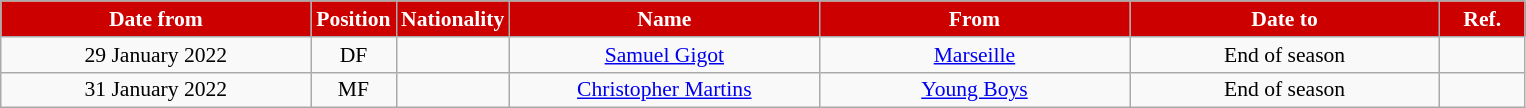<table class="wikitable" style="text-align:center; font-size:90%; ">
<tr>
<th style="background:#CD0000; color:white; width:200px;">Date from</th>
<th style="background:#CD0000; color:white; width:50px;">Position</th>
<th style="background:#CD0000; color:white; width:50px;">Nationality</th>
<th style="background:#CD0000; color:white; width:200px;">Name</th>
<th style="background:#CD0000; color:white; width:200px;">From</th>
<th style="background:#CD0000; color:white; width:200px;">Date to</th>
<th style="background:#CD0000; color:white; width:50px;">Ref.</th>
</tr>
<tr>
<td>29 January 2022</td>
<td>DF</td>
<td></td>
<td><a href='#'>Samuel Gigot</a></td>
<td><a href='#'>Marseille</a></td>
<td>End of season</td>
<td></td>
</tr>
<tr>
<td>31 January 2022</td>
<td>MF</td>
<td></td>
<td><a href='#'>Christopher Martins</a></td>
<td><a href='#'>Young Boys</a></td>
<td>End of season</td>
<td></td>
</tr>
</table>
